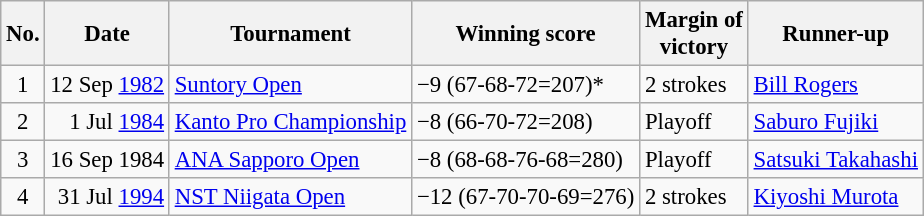<table class="wikitable" style="font-size:95%;">
<tr>
<th>No.</th>
<th>Date</th>
<th>Tournament</th>
<th>Winning score</th>
<th>Margin of<br>victory</th>
<th>Runner-up</th>
</tr>
<tr>
<td align=center>1</td>
<td align=right>12 Sep <a href='#'>1982</a></td>
<td><a href='#'>Suntory Open</a></td>
<td>−9 (67-68-72=207)*</td>
<td>2 strokes</td>
<td> <a href='#'>Bill Rogers</a></td>
</tr>
<tr>
<td align=center>2</td>
<td align=right>1 Jul <a href='#'>1984</a></td>
<td><a href='#'>Kanto Pro Championship</a></td>
<td>−8 (66-70-72=208)</td>
<td>Playoff</td>
<td> <a href='#'>Saburo Fujiki</a></td>
</tr>
<tr>
<td align=center>3</td>
<td align=right>16 Sep 1984</td>
<td><a href='#'>ANA Sapporo Open</a></td>
<td>−8 (68-68-76-68=280)</td>
<td>Playoff</td>
<td> <a href='#'>Satsuki Takahashi</a></td>
</tr>
<tr>
<td align=center>4</td>
<td align=right>31 Jul <a href='#'>1994</a></td>
<td><a href='#'>NST Niigata Open</a></td>
<td>−12 (67-70-70-69=276)</td>
<td>2 strokes</td>
<td> <a href='#'>Kiyoshi Murota</a></td>
</tr>
</table>
